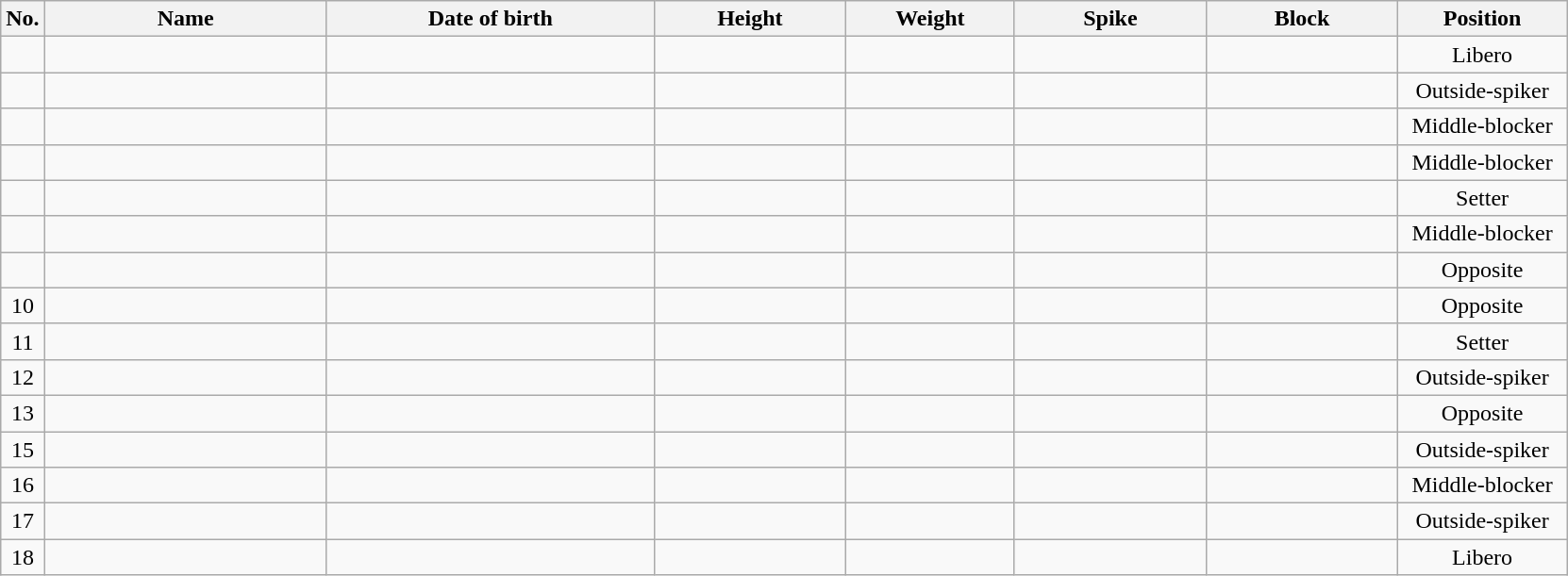<table class="wikitable sortable" style="font-size:100%; text-align:center;">
<tr>
<th>No.</th>
<th style="width:12em">Name</th>
<th style="width:14em">Date of birth</th>
<th style="width:8em">Height</th>
<th style="width:7em">Weight</th>
<th style="width:8em">Spike</th>
<th style="width:8em">Block</th>
<th style="width:7em">Position</th>
</tr>
<tr>
<td></td>
<td align=left> </td>
<td align=right></td>
<td></td>
<td></td>
<td></td>
<td></td>
<td>Libero</td>
</tr>
<tr>
<td></td>
<td align=left> </td>
<td align=right></td>
<td></td>
<td></td>
<td></td>
<td></td>
<td>Outside-spiker</td>
</tr>
<tr>
<td></td>
<td align=left> </td>
<td align=right></td>
<td></td>
<td></td>
<td></td>
<td></td>
<td>Middle-blocker</td>
</tr>
<tr>
<td></td>
<td align=left> </td>
<td align=right></td>
<td></td>
<td></td>
<td></td>
<td></td>
<td>Middle-blocker</td>
</tr>
<tr>
<td></td>
<td align=left> </td>
<td align=right></td>
<td></td>
<td></td>
<td></td>
<td></td>
<td>Setter</td>
</tr>
<tr>
<td></td>
<td align=left> </td>
<td align=right></td>
<td></td>
<td></td>
<td></td>
<td></td>
<td>Middle-blocker</td>
</tr>
<tr>
<td></td>
<td align=left> </td>
<td align=right></td>
<td></td>
<td></td>
<td></td>
<td></td>
<td>Opposite</td>
</tr>
<tr>
<td>10</td>
<td align=left> </td>
<td align=right></td>
<td></td>
<td></td>
<td></td>
<td></td>
<td>Opposite</td>
</tr>
<tr>
<td>11</td>
<td align=left> </td>
<td align=right></td>
<td></td>
<td></td>
<td></td>
<td></td>
<td>Setter</td>
</tr>
<tr>
<td>12</td>
<td align=left> </td>
<td align=right></td>
<td></td>
<td></td>
<td></td>
<td></td>
<td>Outside-spiker</td>
</tr>
<tr>
<td>13</td>
<td align=left> </td>
<td align=right></td>
<td></td>
<td></td>
<td></td>
<td></td>
<td>Opposite</td>
</tr>
<tr>
<td>15</td>
<td align=left> </td>
<td align=right></td>
<td></td>
<td></td>
<td></td>
<td></td>
<td>Outside-spiker</td>
</tr>
<tr>
<td>16</td>
<td align=left> </td>
<td align=right></td>
<td></td>
<td></td>
<td></td>
<td></td>
<td>Middle-blocker</td>
</tr>
<tr>
<td>17</td>
<td align=left> </td>
<td align=right></td>
<td></td>
<td></td>
<td></td>
<td></td>
<td>Outside-spiker</td>
</tr>
<tr>
<td>18</td>
<td align=left> </td>
<td align=right></td>
<td></td>
<td></td>
<td></td>
<td></td>
<td>Libero</td>
</tr>
</table>
